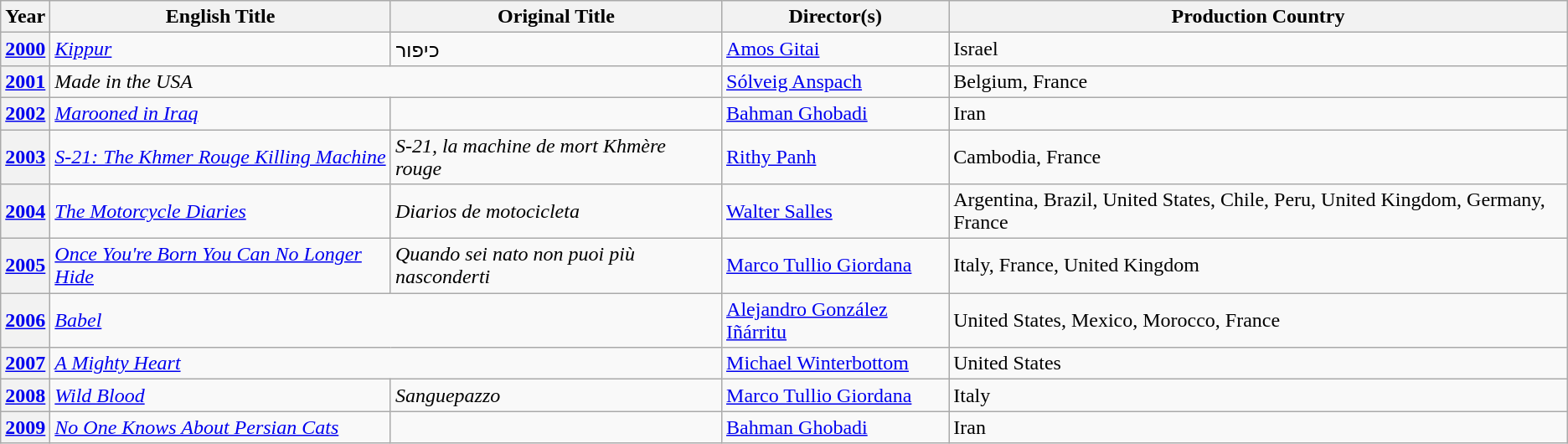<table class="wikitable">
<tr>
<th>Year</th>
<th>English Title</th>
<th>Original Title</th>
<th>Director(s)</th>
<th>Production Country</th>
</tr>
<tr>
<th><a href='#'>2000</a></th>
<td><em><a href='#'>Kippur</a></em></td>
<td>כיפור</td>
<td><a href='#'>Amos Gitai</a></td>
<td>Israel</td>
</tr>
<tr>
<th><a href='#'>2001</a></th>
<td colspan="2"><em>Made in the USA</em></td>
<td><a href='#'>Sólveig Anspach</a></td>
<td>Belgium, France</td>
</tr>
<tr>
<th><a href='#'>2002</a></th>
<td><em><a href='#'>Marooned in Iraq</a></em></td>
<td></td>
<td><a href='#'>Bahman Ghobadi</a></td>
<td>Iran</td>
</tr>
<tr>
<th><a href='#'>2003</a></th>
<td><em><a href='#'>S-21: The Khmer Rouge Killing Machine</a></em></td>
<td><em>S-21, la machine de mort Khmère rouge</em></td>
<td><a href='#'>Rithy Panh</a></td>
<td>Cambodia, France</td>
</tr>
<tr>
<th><a href='#'>2004</a></th>
<td><em><a href='#'>The Motorcycle Diaries</a></em></td>
<td><em>Diarios de motocicleta</em></td>
<td><a href='#'>Walter Salles</a></td>
<td>Argentina, Brazil, United States, Chile, Peru, United Kingdom, Germany, France</td>
</tr>
<tr>
<th><a href='#'>2005</a></th>
<td><em><a href='#'>Once You're Born You Can No Longer Hide</a></em></td>
<td><em>Quando sei nato non puoi più nasconderti</em></td>
<td><a href='#'>Marco Tullio Giordana</a></td>
<td>Italy, France, United Kingdom</td>
</tr>
<tr>
<th><a href='#'>2006</a></th>
<td colspan="2"><em><a href='#'>Babel</a></em></td>
<td><a href='#'>Alejandro González Iñárritu</a></td>
<td>United States, Mexico, Morocco, France</td>
</tr>
<tr>
<th><a href='#'>2007</a></th>
<td colspan="2"><em><a href='#'>A Mighty Heart</a></em></td>
<td><a href='#'>Michael Winterbottom</a></td>
<td>United States</td>
</tr>
<tr>
<th><a href='#'>2008</a></th>
<td><em><a href='#'>Wild Blood</a></em></td>
<td><em>Sanguepazzo</em></td>
<td><a href='#'>Marco Tullio Giordana</a></td>
<td>Italy</td>
</tr>
<tr>
<th><a href='#'>2009</a></th>
<td><em><a href='#'>No One Knows About Persian Cats</a></em></td>
<td></td>
<td><a href='#'>Bahman Ghobadi</a></td>
<td>Iran</td>
</tr>
</table>
